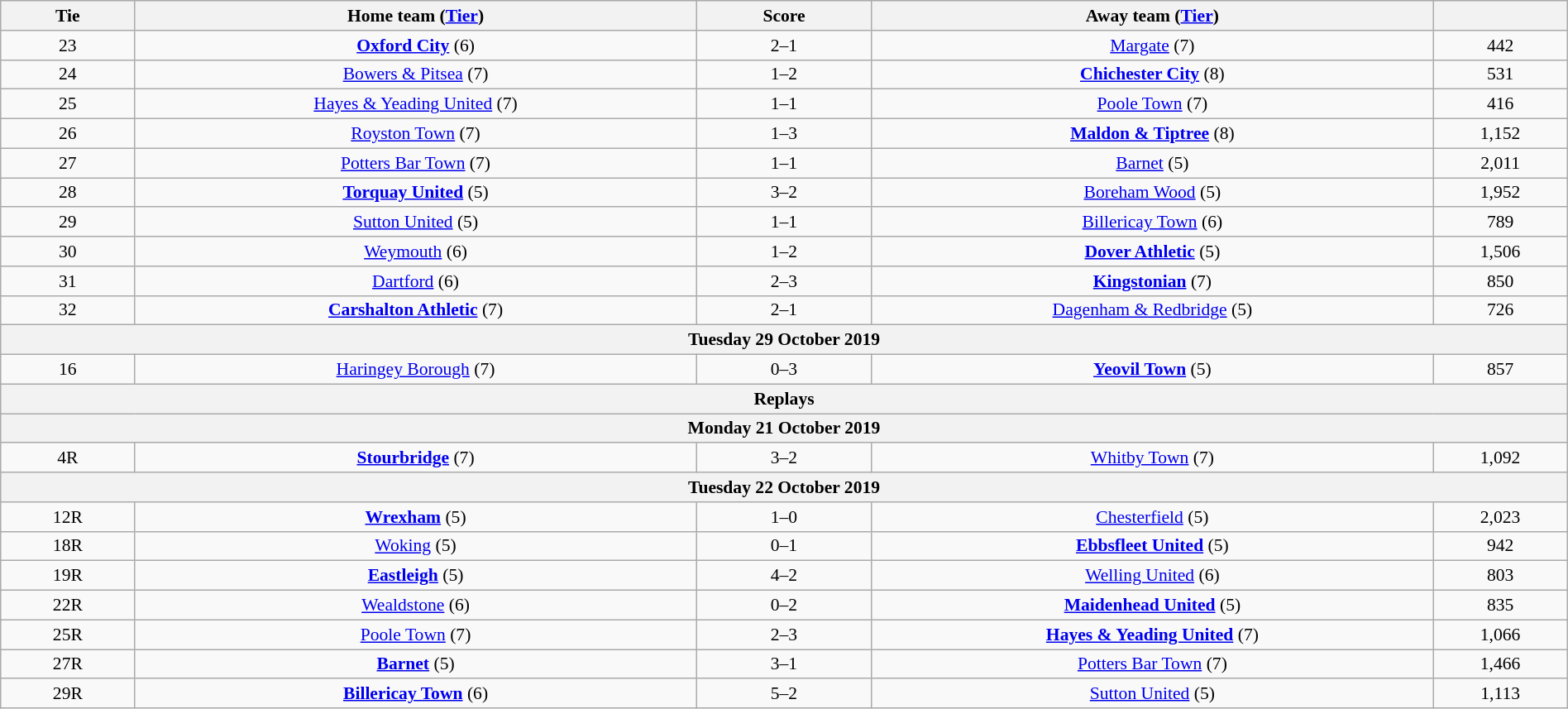<table class="wikitable" style="text-align:center; font-size:90%; width:100%">
<tr>
<th scope="col" style="width:  8.43%;">Tie</th>
<th scope="col" style="width: 35.29%;">Home team (<a href='#'>Tier</a>)</th>
<th scope="col" style="width: 11.00%;">Score</th>
<th scope="col" style="width: 35.29%;">Away team (<a href='#'>Tier</a>)</th>
<th scope="col" style="width:  8.43%;"></th>
</tr>
<tr>
<td>23</td>
<td><strong><a href='#'>Oxford City</a></strong> (6)</td>
<td>2–1</td>
<td><a href='#'>Margate</a> (7)</td>
<td>442</td>
</tr>
<tr>
<td>24</td>
<td><a href='#'>Bowers & Pitsea</a> (7)</td>
<td>1–2</td>
<td><strong><a href='#'>Chichester City</a></strong> (8)</td>
<td>531</td>
</tr>
<tr>
<td>25</td>
<td><a href='#'>Hayes & Yeading United</a> (7)</td>
<td>1–1</td>
<td><a href='#'>Poole Town</a> (7)</td>
<td>416</td>
</tr>
<tr>
<td>26</td>
<td><a href='#'>Royston Town</a> (7)</td>
<td>1–3</td>
<td><strong><a href='#'>Maldon & Tiptree</a></strong> (8)</td>
<td>1,152</td>
</tr>
<tr>
<td>27</td>
<td><a href='#'>Potters Bar Town</a> (7)</td>
<td>1–1</td>
<td><a href='#'>Barnet</a> (5)</td>
<td>2,011</td>
</tr>
<tr>
<td>28</td>
<td><strong><a href='#'>Torquay United</a></strong> (5)</td>
<td>3–2</td>
<td><a href='#'>Boreham Wood</a> (5)</td>
<td>1,952</td>
</tr>
<tr>
<td>29</td>
<td><a href='#'>Sutton United</a> (5)</td>
<td>1–1</td>
<td><a href='#'>Billericay Town</a> (6)</td>
<td>789</td>
</tr>
<tr>
<td>30</td>
<td><a href='#'>Weymouth</a> (6)</td>
<td>1–2</td>
<td><strong><a href='#'>Dover Athletic</a> </strong> (5)</td>
<td>1,506</td>
</tr>
<tr>
<td>31</td>
<td><a href='#'>Dartford</a> (6)</td>
<td>2–3</td>
<td><strong><a href='#'>Kingstonian</a></strong> (7)</td>
<td>850</td>
</tr>
<tr>
<td>32</td>
<td><strong><a href='#'>Carshalton Athletic</a></strong> (7)</td>
<td>2–1</td>
<td><a href='#'>Dagenham & Redbridge</a> (5)</td>
<td>726</td>
</tr>
<tr>
<th colspan="5"><strong>Tuesday 29 October 2019</strong></th>
</tr>
<tr>
<td>16</td>
<td><a href='#'>Haringey Borough</a> (7)</td>
<td>0–3</td>
<td><strong><a href='#'>Yeovil Town</a></strong> (5)</td>
<td>857</td>
</tr>
<tr>
<th colspan="5"><strong>Replays</strong></th>
</tr>
<tr>
<th colspan="5"><strong>Monday 21 October 2019</strong></th>
</tr>
<tr>
<td>4R</td>
<td><strong><a href='#'>Stourbridge</a></strong> (7)</td>
<td>3–2</td>
<td><a href='#'>Whitby Town</a> (7)</td>
<td>1,092</td>
</tr>
<tr>
<th colspan="5"><strong>Tuesday 22 October 2019</strong></th>
</tr>
<tr>
<td>12R</td>
<td><strong><a href='#'>Wrexham</a></strong> (5)</td>
<td>1–0</td>
<td><a href='#'>Chesterfield</a> (5)</td>
<td>2,023</td>
</tr>
<tr>
<td>18R</td>
<td><a href='#'>Woking</a> (5)</td>
<td>0–1</td>
<td><strong><a href='#'>Ebbsfleet United</a></strong> (5)</td>
<td>942</td>
</tr>
<tr>
<td>19R</td>
<td><strong><a href='#'>Eastleigh</a></strong> (5)</td>
<td>4–2</td>
<td><a href='#'>Welling United</a> (6)</td>
<td>803</td>
</tr>
<tr>
<td>22R</td>
<td><a href='#'>Wealdstone</a> (6)</td>
<td>0–2</td>
<td><strong><a href='#'>Maidenhead United</a></strong> (5)</td>
<td>835</td>
</tr>
<tr>
<td>25R</td>
<td><a href='#'>Poole Town</a> (7)</td>
<td>2–3</td>
<td><strong><a href='#'>Hayes & Yeading United</a></strong> (7)</td>
<td>1,066</td>
</tr>
<tr>
<td>27R</td>
<td><strong><a href='#'>Barnet</a></strong> (5)</td>
<td>3–1</td>
<td><a href='#'>Potters Bar Town</a> (7)</td>
<td>1,466</td>
</tr>
<tr>
<td>29R</td>
<td><strong><a href='#'>Billericay Town</a></strong> (6)</td>
<td>5–2</td>
<td><a href='#'>Sutton United</a> (5)</td>
<td>1,113</td>
</tr>
</table>
